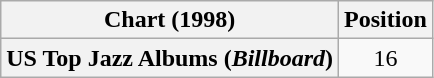<table class="wikitable plainrowheaders" style="text-align:center">
<tr>
<th scope="col">Chart (1998)</th>
<th scope="col">Position</th>
</tr>
<tr>
<th scope="row">US Top Jazz Albums (<em>Billboard</em>)</th>
<td>16</td>
</tr>
</table>
